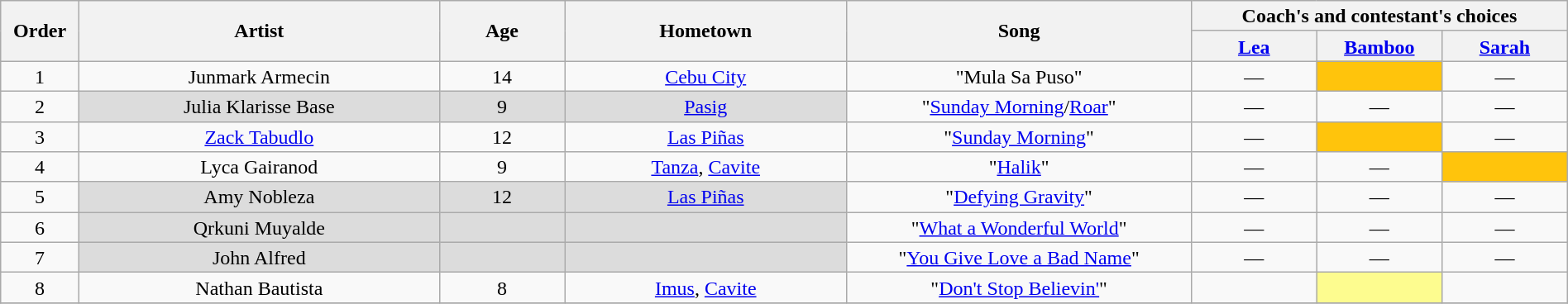<table class="wikitable" style="text-align:center; line-height:17px; font-size:100%; width:100%;">
<tr>
<th scope="col" rowspan="2" width="05%">Order</th>
<th scope="col" rowspan="2" width="23%">Artist</th>
<th scope="col" rowspan="2" width="08%">Age</th>
<th scope="col" rowspan="2" width="18%">Hometown</th>
<th scope="col" rowspan="2" width="22%">Song</th>
<th scope="col" colspan="3" width="24%">Coach's and contestant's choices</th>
</tr>
<tr>
<th width="08%"><a href='#'>Lea</a></th>
<th width="08%"><a href='#'>Bamboo</a></th>
<th width="08%"><a href='#'>Sarah</a></th>
</tr>
<tr>
<td scope="row">1</td>
<td>Junmark Armecin</td>
<td>14</td>
<td><a href='#'>Cebu City</a></td>
<td>"Mula Sa Puso"</td>
<td>—</td>
<td style="background:#FFC40C;"><strong></strong></td>
<td>—</td>
</tr>
<tr>
<td scope="row">2</td>
<td style="background:#DCDCDC;">Julia Klarisse Base</td>
<td style="background:#DCDCDC;">9</td>
<td style="background:#DCDCDC;"><a href='#'>Pasig</a></td>
<td>"<a href='#'>Sunday Morning</a>/<a href='#'>Roar</a>"</td>
<td>—</td>
<td>—</td>
<td>—</td>
</tr>
<tr>
<td scope="row">3</td>
<td><a href='#'>Zack Tabudlo</a></td>
<td>12</td>
<td><a href='#'>Las Piñas</a></td>
<td>"<a href='#'>Sunday Morning</a>"</td>
<td>—</td>
<td style="background:#FFC40C;"><strong></strong></td>
<td>—</td>
</tr>
<tr>
<td scope="row">4</td>
<td>Lyca Gairanod</td>
<td>9</td>
<td><a href='#'>Tanza</a>, <a href='#'>Cavite</a></td>
<td>"<a href='#'>Halik</a>"</td>
<td>—</td>
<td>—</td>
<td style="background:#FFC40C;"><strong></strong></td>
</tr>
<tr>
<td scope="row">5</td>
<td style="background:#DCDCDC;">Amy Nobleza</td>
<td style="background:#DCDCDC;">12</td>
<td style="background:#DCDCDC;"><a href='#'>Las Piñas</a></td>
<td>"<a href='#'>Defying Gravity</a>"</td>
<td>—</td>
<td>—</td>
<td>—</td>
</tr>
<tr>
<td scope="row">6</td>
<td style="background:#DCDCDC;">Qrkuni Muyalde</td>
<td style="background:#DCDCDC;"></td>
<td style="background:#DCDCDC;"></td>
<td>"<a href='#'>What a Wonderful World</a>"</td>
<td>—</td>
<td>—</td>
<td>—</td>
</tr>
<tr>
<td scope="row">7</td>
<td style="background:#DCDCDC;">John Alfred</td>
<td style="background:#DCDCDC;"></td>
<td style="background:#DCDCDC;"></td>
<td>"<a href='#'>You Give Love a Bad Name</a>"</td>
<td>—</td>
<td>—</td>
<td>—</td>
</tr>
<tr>
<td scope="row">8</td>
<td>Nathan Bautista</td>
<td>8</td>
<td><a href='#'>Imus</a>, <a href='#'>Cavite</a></td>
<td>"<a href='#'>Don't Stop Believin'</a>"</td>
<td><strong></strong></td>
<td style="background:#fdfc8f;"><strong></strong></td>
<td><strong></strong></td>
</tr>
<tr>
</tr>
</table>
